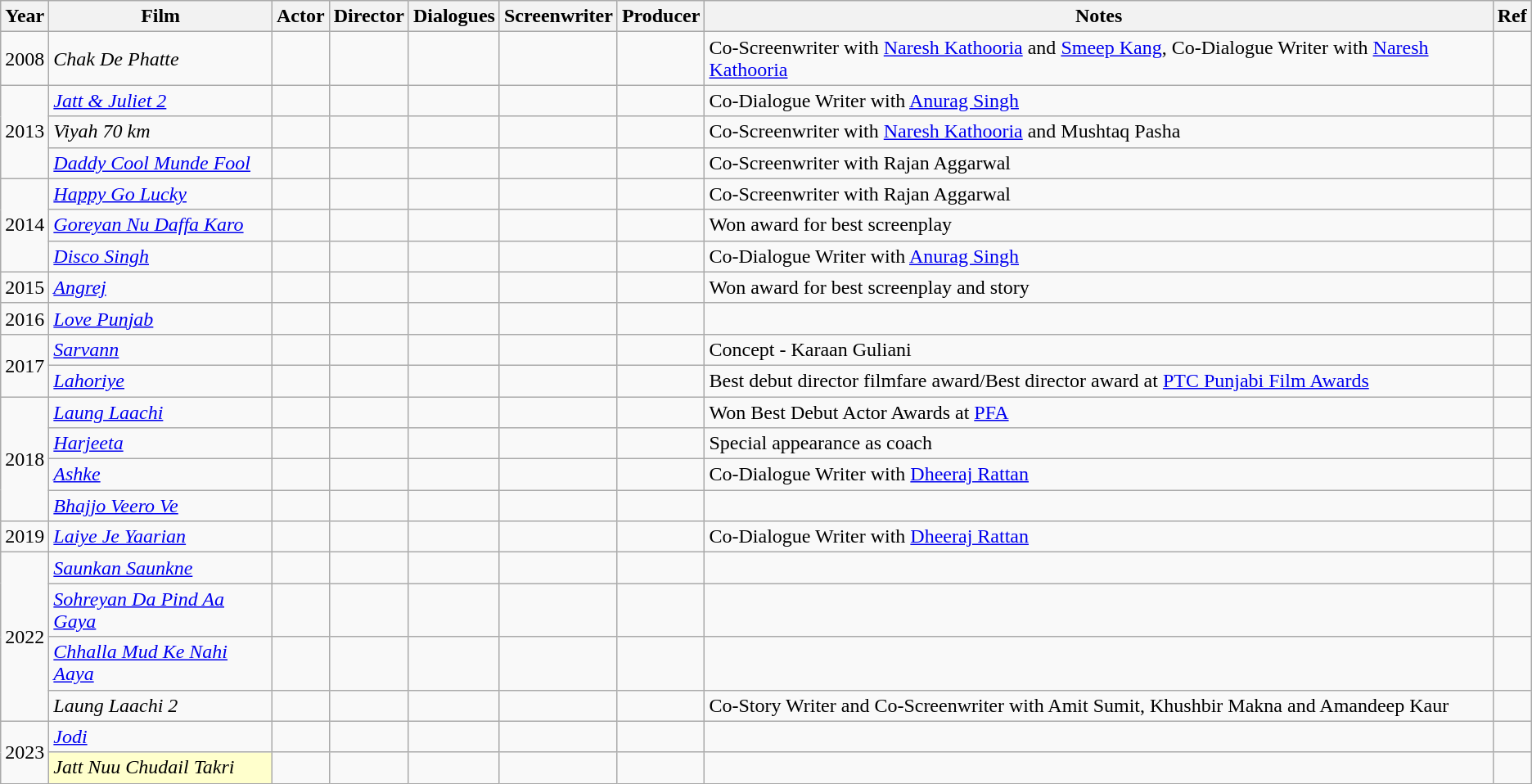<table class="wikitable sortable">
<tr>
<th scope="col">Year</th>
<th scope="col">Film</th>
<th scope="col">Actor</th>
<th scope="col">Director</th>
<th scope="col">Dialogues</th>
<th scope="col">Screenwriter</th>
<th scope="col">Producer</th>
<th scope="col">Notes</th>
<th>Ref</th>
</tr>
<tr>
<td style="text-align:center;">2008</td>
<td><em>Chak De Phatte</em></td>
<td></td>
<td></td>
<td></td>
<td></td>
<td></td>
<td>Co-Screenwriter with <a href='#'>Naresh Kathooria</a> and <a href='#'>Smeep Kang</a>, Co-Dialogue Writer with <a href='#'>Naresh Kathooria</a></td>
<td></td>
</tr>
<tr>
<td rowspan="3">2013</td>
<td><em><a href='#'>Jatt & Juliet 2</a></em></td>
<td></td>
<td></td>
<td></td>
<td></td>
<td></td>
<td>Co-Dialogue Writer with <a href='#'>Anurag Singh</a></td>
<td></td>
</tr>
<tr>
<td><em>Viyah 70 km</em></td>
<td></td>
<td></td>
<td></td>
<td></td>
<td></td>
<td>Co-Screenwriter with <a href='#'>Naresh Kathooria</a> and Mushtaq Pasha</td>
<td></td>
</tr>
<tr>
<td><em><a href='#'>Daddy Cool Munde Fool</a></em></td>
<td></td>
<td></td>
<td></td>
<td></td>
<td></td>
<td>Co-Screenwriter with Rajan Aggarwal</td>
<td></td>
</tr>
<tr>
<td rowspan="3">2014</td>
<td><em><a href='#'>Happy Go Lucky</a></em></td>
<td></td>
<td></td>
<td></td>
<td></td>
<td></td>
<td>Co-Screenwriter with Rajan Aggarwal</td>
<td></td>
</tr>
<tr>
<td><em><a href='#'>Goreyan Nu Daffa Karo</a></em></td>
<td></td>
<td></td>
<td></td>
<td></td>
<td></td>
<td>Won award for best screenplay</td>
<td></td>
</tr>
<tr>
<td><em><a href='#'>Disco Singh</a></em></td>
<td></td>
<td></td>
<td></td>
<td></td>
<td></td>
<td>Co-Dialogue Writer with <a href='#'>Anurag Singh</a></td>
<td></td>
</tr>
<tr>
<td style="text-align:center;">2015</td>
<td><em><a href='#'>Angrej</a></em></td>
<td></td>
<td></td>
<td></td>
<td></td>
<td></td>
<td>Won award for best screenplay and story</td>
<td></td>
</tr>
<tr>
<td style="text-align:center;">2016</td>
<td><em><a href='#'>Love Punjab</a></em></td>
<td></td>
<td></td>
<td></td>
<td></td>
<td></td>
<td></td>
<td></td>
</tr>
<tr>
<td rowspan="2">2017</td>
<td><em><a href='#'>Sarvann</a></em></td>
<td></td>
<td></td>
<td></td>
<td></td>
<td></td>
<td>Concept - Karaan Guliani</td>
<td></td>
</tr>
<tr>
<td><em><a href='#'>Lahoriye</a></em></td>
<td></td>
<td></td>
<td></td>
<td></td>
<td></td>
<td>Best debut director filmfare award/Best director award at <a href='#'>PTC Punjabi Film Awards</a></td>
<td></td>
</tr>
<tr>
<td rowspan="4">2018</td>
<td><em><a href='#'>Laung Laachi</a></em></td>
<td></td>
<td></td>
<td></td>
<td></td>
<td></td>
<td>Won Best Debut Actor Awards at <a href='#'>PFA</a></td>
<td></td>
</tr>
<tr>
<td><em><a href='#'>Harjeeta</a></em></td>
<td></td>
<td></td>
<td></td>
<td></td>
<td></td>
<td>Special appearance as coach</td>
<td></td>
</tr>
<tr>
<td><em><a href='#'>Ashke</a></em></td>
<td></td>
<td></td>
<td></td>
<td></td>
<td></td>
<td>Co-Dialogue Writer with <a href='#'>Dheeraj Rattan</a></td>
<td></td>
</tr>
<tr>
<td><em><a href='#'>Bhajjo Veero Ve</a></em></td>
<td></td>
<td></td>
<td></td>
<td></td>
<td></td>
<td></td>
<td></td>
</tr>
<tr>
<td style="text-align:center;">2019</td>
<td><em><a href='#'>Laiye Je Yaarian</a></em></td>
<td></td>
<td></td>
<td></td>
<td></td>
<td></td>
<td>Co-Dialogue Writer with <a href='#'>Dheeraj Rattan</a></td>
<td></td>
</tr>
<tr>
<td rowspan="4">2022</td>
<td><em><a href='#'>Saunkan Saunkne</a></em></td>
<td></td>
<td></td>
<td></td>
<td></td>
<td></td>
<td></td>
<td></td>
</tr>
<tr>
<td><em><a href='#'>Sohreyan Da Pind Aa Gaya</a></em></td>
<td></td>
<td></td>
<td></td>
<td></td>
<td></td>
<td></td>
<td></td>
</tr>
<tr>
<td><em><a href='#'>Chhalla Mud Ke Nahi Aaya</a></em></td>
<td></td>
<td></td>
<td></td>
<td></td>
<td></td>
<td></td>
<td></td>
</tr>
<tr>
<td><em>Laung Laachi 2</em></td>
<td></td>
<td></td>
<td></td>
<td></td>
<td></td>
<td>Co-Story Writer and Co-Screenwriter with Amit Sumit, Khushbir Makna and Amandeep Kaur</td>
<td></td>
</tr>
<tr>
<td rowspan="2">2023</td>
<td><em><a href='#'>Jodi</a></em></td>
<td></td>
<td></td>
<td></td>
<td></td>
<td></td>
<td></td>
</tr>
<tr>
<td style="background:#FFFFCC;"><em>Jatt Nuu Chudail Takri</em> </td>
<td></td>
<td></td>
<td></td>
<td></td>
<td></td>
<td></td>
<td></td>
</tr>
</table>
